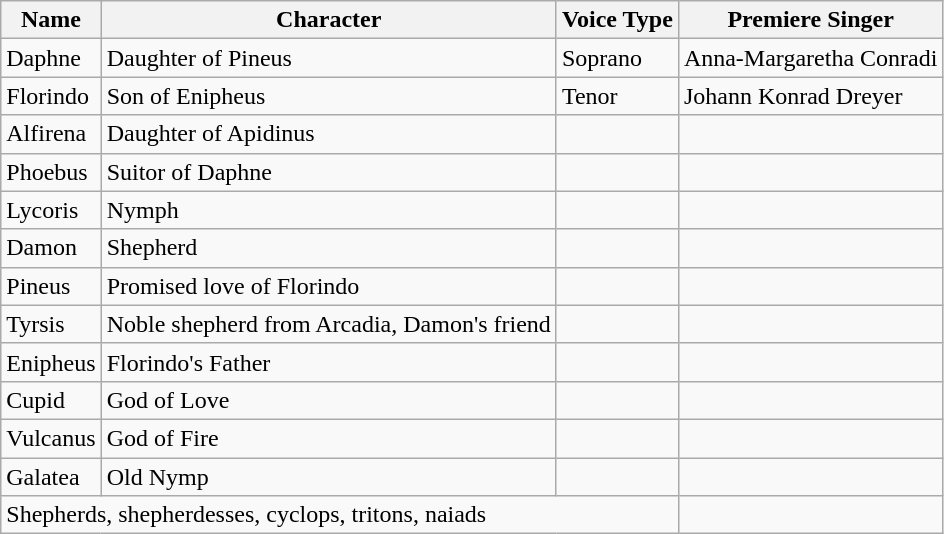<table class="wikitable">
<tr>
<th>Name</th>
<th>Character</th>
<th>Voice Type</th>
<th>Premiere Singer</th>
</tr>
<tr>
<td>Daphne</td>
<td>Daughter of Pineus</td>
<td>Soprano</td>
<td>Anna-Margaretha Conradi</td>
</tr>
<tr>
<td>Florindo</td>
<td>Son of Enipheus</td>
<td>Tenor</td>
<td>Johann Konrad Dreyer</td>
</tr>
<tr>
<td>Alfirena</td>
<td>Daughter of Apidinus</td>
<td></td>
<td></td>
</tr>
<tr>
<td>Phoebus</td>
<td>Suitor of Daphne</td>
<td></td>
<td></td>
</tr>
<tr>
<td>Lycoris</td>
<td>Nymph</td>
<td></td>
<td></td>
</tr>
<tr>
<td>Damon</td>
<td>Shepherd</td>
<td></td>
<td></td>
</tr>
<tr>
<td>Pineus</td>
<td>Promised love of Florindo</td>
<td></td>
<td></td>
</tr>
<tr>
<td>Tyrsis</td>
<td>Noble shepherd from Arcadia, Damon's friend</td>
<td></td>
<td></td>
</tr>
<tr>
<td>Enipheus</td>
<td>Florindo's Father</td>
<td></td>
<td></td>
</tr>
<tr>
<td>Cupid</td>
<td>God of Love</td>
<td></td>
<td></td>
</tr>
<tr>
<td>Vulcanus</td>
<td>God of Fire</td>
<td></td>
<td></td>
</tr>
<tr>
<td>Galatea</td>
<td>Old Nymp</td>
<td></td>
<td></td>
</tr>
<tr>
<td colspan="3">Shepherds, shepherdesses, cyclops, tritons, naiads</td>
<td></td>
</tr>
</table>
